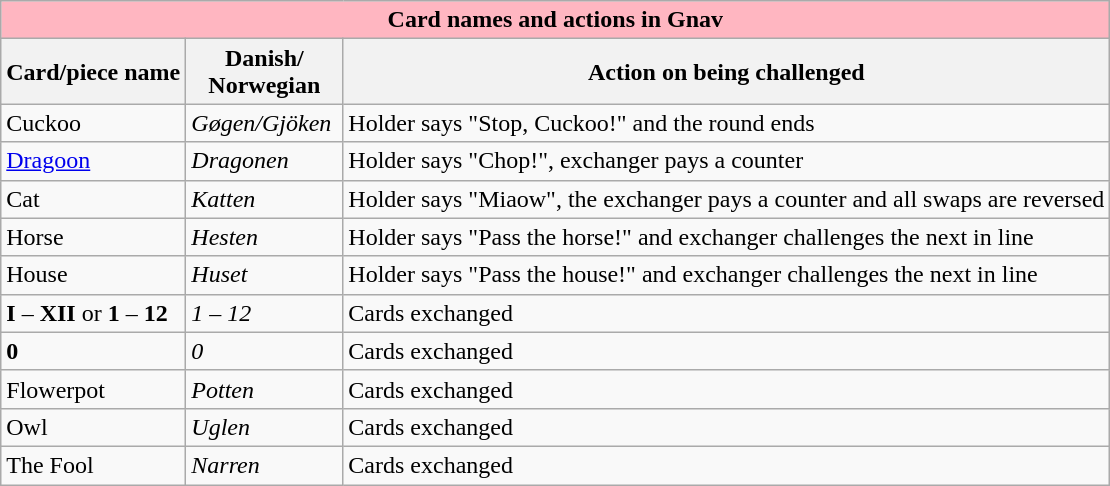<table class="wikitable">
<tr align="center">
<td style="background: #FFB6C1 ;" colspan="3"><strong>Card names and actions in Gnav</strong></td>
</tr>
<tr>
<th>Card/piece name</th>
<th>Danish/<br>Norwegian</th>
<th>Action on being challenged</th>
</tr>
<tr>
<td>Cuckoo</td>
<td><em>Gøgen/Gjöken</em> </td>
<td>Holder says "Stop, Cuckoo!" and the round ends</td>
</tr>
<tr>
<td><a href='#'>Dragoon</a></td>
<td><em>Dragonen</em></td>
<td>Holder says "Chop!", exchanger pays a counter</td>
</tr>
<tr>
<td>Cat</td>
<td><em>Katten</em></td>
<td>Holder says "Miaow", the exchanger pays a counter and all swaps are reversed</td>
</tr>
<tr>
<td>Horse</td>
<td><em>Hesten</em></td>
<td>Holder says "Pass the horse!" and exchanger challenges the next in line</td>
</tr>
<tr>
<td>House</td>
<td><em>Huset</em></td>
<td>Holder says "Pass the house!" and exchanger challenges the next in line</td>
</tr>
<tr>
<td><strong>I</strong> – <strong>XII</strong> or <strong>1</strong> – <strong>12</strong></td>
<td><em>1 – 12</em></td>
<td>Cards exchanged</td>
</tr>
<tr>
<td><strong>0</strong></td>
<td><em>0</em></td>
<td>Cards exchanged</td>
</tr>
<tr>
<td>Flowerpot</td>
<td><em>Potten</em></td>
<td>Cards exchanged</td>
</tr>
<tr>
<td>Owl</td>
<td><em>Uglen</em></td>
<td>Cards exchanged</td>
</tr>
<tr>
<td>The Fool</td>
<td><em>Narren</em></td>
<td>Cards exchanged</td>
</tr>
</table>
